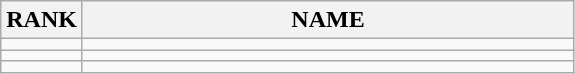<table class="wikitable">
<tr>
<th>RANK</th>
<th align="center" style="width: 20em">NAME</th>
</tr>
<tr>
<td align="center"></td>
<td></td>
</tr>
<tr>
<td align="center"></td>
<td></td>
</tr>
<tr>
<td align="center"></td>
<td></td>
</tr>
</table>
